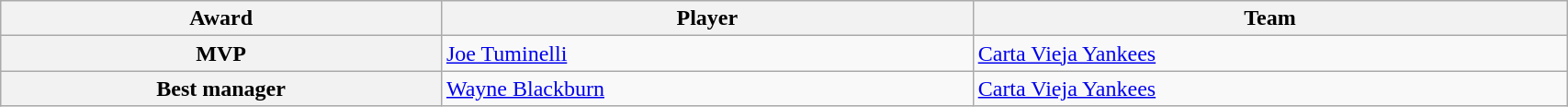<table class="wikitable plainrowheaders" style="border-collapse:collapse; width:90%">
<tr>
<th>Award</th>
<th>Player</th>
<th>Team</th>
</tr>
<tr>
<th scope="row"><strong>MVP</strong></th>
<td> <a href='#'>Joe Tuminelli</a></td>
<td> <a href='#'>Carta Vieja Yankees</a></td>
</tr>
<tr>
<th scope="row"><strong>Best manager</strong></th>
<td> <a href='#'>Wayne Blackburn</a></td>
<td> <a href='#'>Carta Vieja Yankees</a></td>
</tr>
</table>
